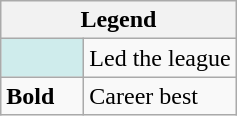<table class="wikitable">
<tr>
<th colspan="2">Legend</th>
</tr>
<tr>
<td style="background:#cfecec; width:3em;"></td>
<td>Led the league</td>
</tr>
<tr>
<td style="width:3em;"><strong>Bold</strong></td>
<td>Career best</td>
</tr>
</table>
